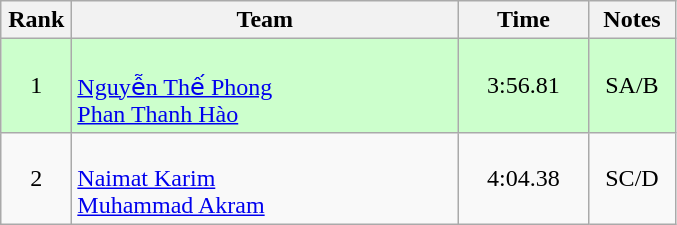<table class=wikitable style="text-align:center">
<tr>
<th width=40>Rank</th>
<th width=250>Team</th>
<th width=80>Time</th>
<th width=50>Notes</th>
</tr>
<tr bgcolor="ccffcc">
<td>1</td>
<td align=left><br><a href='#'>Nguyễn Thế Phong</a><br><a href='#'>Phan Thanh Hào</a></td>
<td>3:56.81</td>
<td>SA/B</td>
</tr>
<tr>
<td>2</td>
<td align=left><br><a href='#'>Naimat Karim</a><br><a href='#'>Muhammad Akram</a></td>
<td>4:04.38</td>
<td>SC/D</td>
</tr>
</table>
